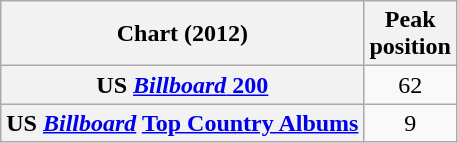<table class="wikitable sortable plainrowheaders">
<tr>
<th>Chart (2012)</th>
<th>Peak<br>position</th>
</tr>
<tr>
<th scope="row">US <a href='#'><em>Billboard</em> 200</a></th>
<td align="center">62</td>
</tr>
<tr>
<th scope="row">US <em><a href='#'>Billboard</a></em> <a href='#'>Top Country Albums</a></th>
<td align="center">9</td>
</tr>
</table>
